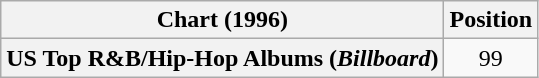<table class="wikitable plainrowheaders" style="text-align:center;">
<tr>
<th scope="col">Chart (1996)</th>
<th scope="col">Position</th>
</tr>
<tr>
<th scope="row">US Top R&B/Hip-Hop Albums (<em>Billboard</em>)</th>
<td>99</td>
</tr>
</table>
